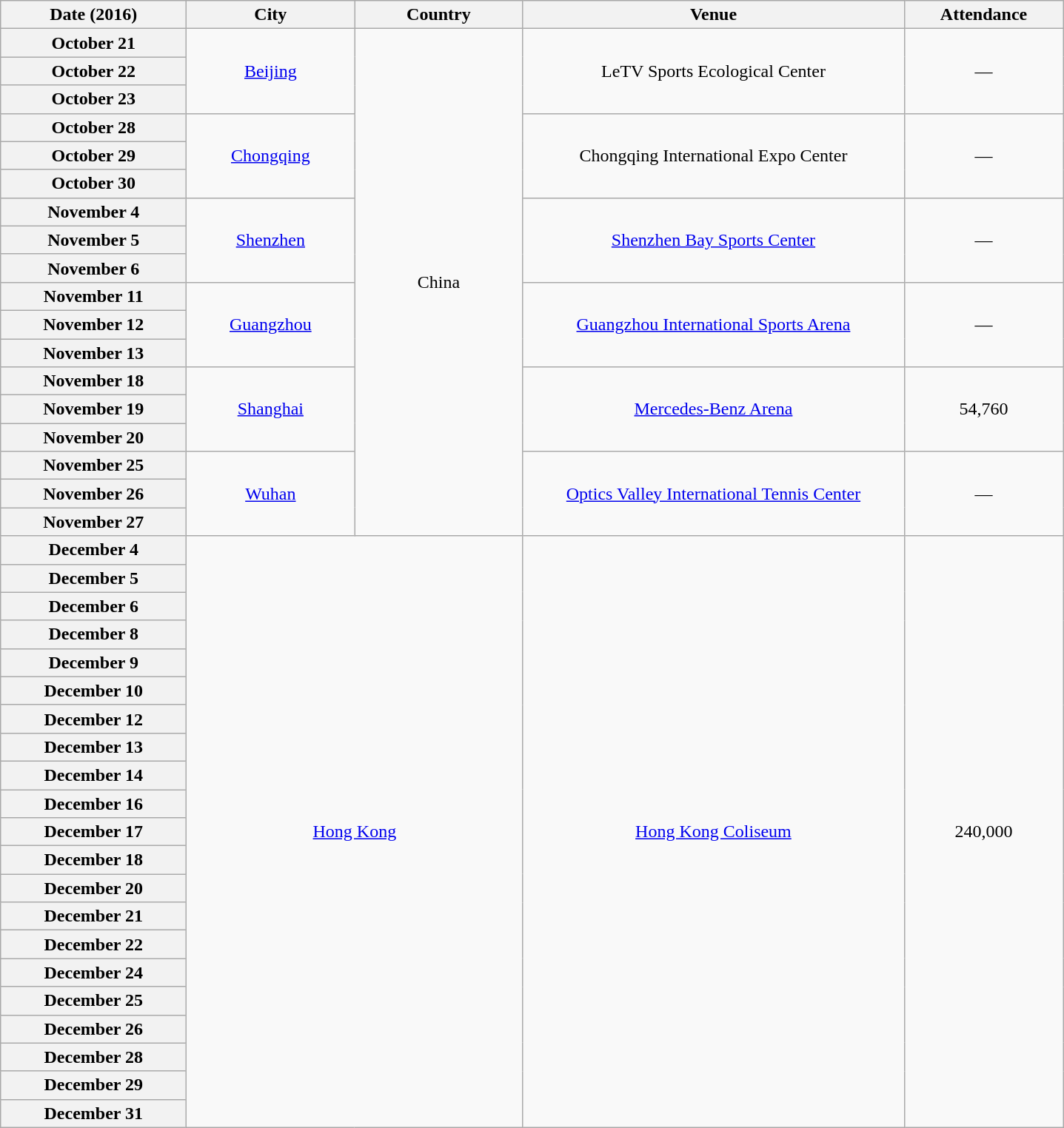<table class="wikitable plainrowheaders" style="text-align:center;">
<tr>
<th scope="col" style="width:10em;">Date (2016)</th>
<th scope="col" style="width:9em;">City</th>
<th scope="col" style="width:9em;">Country</th>
<th scope="col" style="width:21em;">Venue</th>
<th scope="col" style="width:8.5em;">Attendance</th>
</tr>
<tr>
<th scope="row" style="text-align:center">October 21</th>
<td rowspan="3"><a href='#'>Beijing</a></td>
<td rowspan="18">China</td>
<td rowspan="3">LeTV Sports Ecological Center</td>
<td rowspan="3">—</td>
</tr>
<tr>
<th scope="row" style="text-align:center">October 22</th>
</tr>
<tr>
<th scope="row" style="text-align:center">October 23</th>
</tr>
<tr>
<th scope="row" style="text-align:center">October 28</th>
<td rowspan="3"><a href='#'>Chongqing</a></td>
<td rowspan="3">Chongqing International Expo Center</td>
<td rowspan="3">—</td>
</tr>
<tr>
<th scope="row" style="text-align:center">October 29</th>
</tr>
<tr>
<th scope="row" style="text-align:center">October 30</th>
</tr>
<tr>
<th scope="row" style="text-align:center">November 4</th>
<td rowspan="3"><a href='#'>Shenzhen</a></td>
<td rowspan="3"><a href='#'>Shenzhen Bay Sports Center</a></td>
<td rowspan="3">—</td>
</tr>
<tr>
<th scope="row" style="text-align:center">November 5</th>
</tr>
<tr>
<th scope="row" style="text-align:center">November 6</th>
</tr>
<tr>
<th scope="row" style="text-align:center">November 11</th>
<td rowspan="3"><a href='#'>Guangzhou</a></td>
<td rowspan="3"><a href='#'>Guangzhou International Sports Arena</a></td>
<td rowspan="3">—</td>
</tr>
<tr>
<th scope="row" style="text-align:center">November 12</th>
</tr>
<tr>
<th scope="row" style="text-align:center">November 13</th>
</tr>
<tr>
<th scope="row" style="text-align:center">November 18</th>
<td rowspan="3"><a href='#'>Shanghai</a></td>
<td rowspan="3"><a href='#'>Mercedes-Benz Arena</a></td>
<td rowspan="3" ! scope="row" style="text-align:center">54,760</td>
</tr>
<tr>
<th scope="row" style="text-align:center">November 19</th>
</tr>
<tr>
<th scope="row" style="text-align:center">November 20</th>
</tr>
<tr>
<th scope="row" style="text-align:center">November 25</th>
<td rowspan="3"><a href='#'>Wuhan</a></td>
<td rowspan="3"><a href='#'>Optics Valley International Tennis Center</a></td>
<td rowspan="3">—</td>
</tr>
<tr>
<th scope="row" style="text-align:center">November 26</th>
</tr>
<tr>
<th scope="row" style="text-align:center">November 27</th>
</tr>
<tr>
<th scope="row" style="text-align:center">December 4</th>
<td colspan="2" rowspan="21"><a href='#'>Hong Kong</a></td>
<td rowspan="21"><a href='#'>Hong Kong Coliseum</a></td>
<td rowspan="21">240,000</td>
</tr>
<tr>
<th scope="row" style="text-align:center">December 5</th>
</tr>
<tr>
<th scope="row" style="text-align:center">December 6</th>
</tr>
<tr>
<th scope="row" style="text-align:center">December 8</th>
</tr>
<tr>
<th scope="row" style="text-align:center">December 9</th>
</tr>
<tr>
<th scope="row" style="text-align:center">December 10</th>
</tr>
<tr>
<th scope="row" style="text-align:center">December 12</th>
</tr>
<tr>
<th scope="row" style="text-align:center">December 13</th>
</tr>
<tr>
<th scope="row" style="text-align:center">December 14</th>
</tr>
<tr>
<th scope="row" style="text-align:center">December 16</th>
</tr>
<tr>
<th scope="row" style="text-align:center">December 17</th>
</tr>
<tr>
<th scope="row" style="text-align:center">December 18</th>
</tr>
<tr>
<th scope="row" style="text-align:center">December 20</th>
</tr>
<tr>
<th scope="row" style="text-align:center">December 21</th>
</tr>
<tr>
<th scope="row" style="text-align:center">December 22</th>
</tr>
<tr>
<th scope="row" style="text-align:center">December 24</th>
</tr>
<tr>
<th scope="row" style="text-align:center">December 25</th>
</tr>
<tr>
<th scope="row" style="text-align:center">December 26</th>
</tr>
<tr>
<th scope="row" style="text-align:center">December 28</th>
</tr>
<tr>
<th scope="row" style="text-align:center">December 29</th>
</tr>
<tr>
<th scope="row" style="text-align:center">December 31</th>
</tr>
</table>
